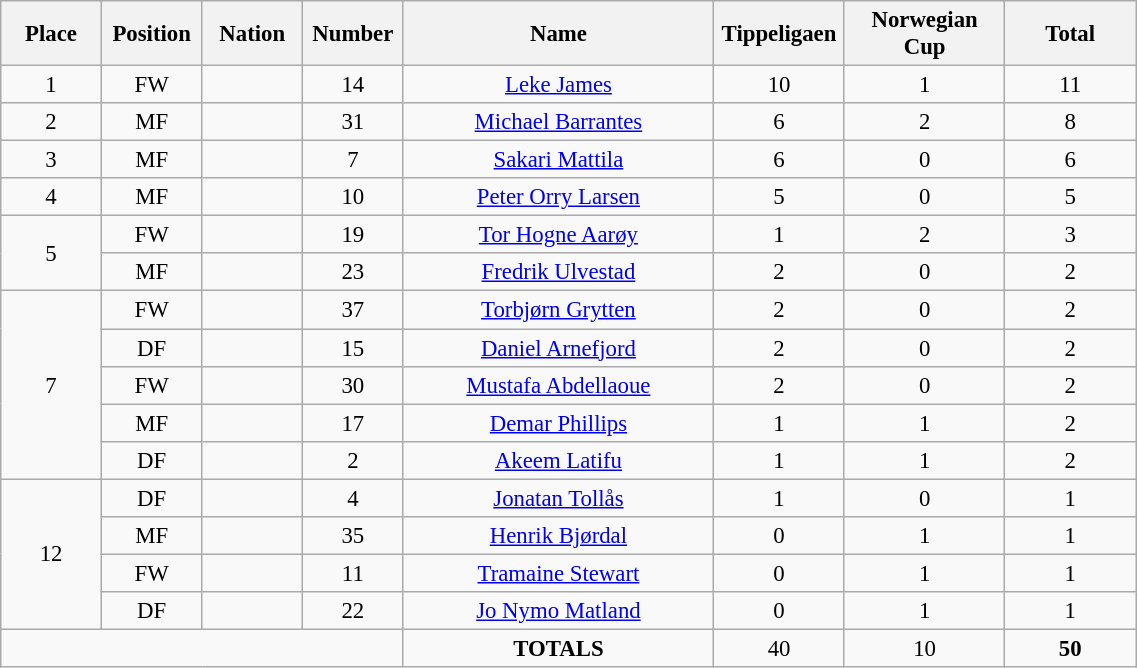<table class="wikitable" style="font-size: 95%; text-align: center;">
<tr>
<th width=60>Place</th>
<th width=60>Position</th>
<th width=60>Nation</th>
<th width=60>Number</th>
<th width=200>Name</th>
<th width=80>Tippeligaen</th>
<th width=100>Norwegian Cup</th>
<th width=80><strong>Total</strong></th>
</tr>
<tr>
<td>1</td>
<td>FW</td>
<td></td>
<td>14</td>
<td><a href='#'>Leke James</a></td>
<td>10</td>
<td>1</td>
<td>11</td>
</tr>
<tr>
<td>2</td>
<td>MF</td>
<td></td>
<td>31</td>
<td><a href='#'>Michael Barrantes</a></td>
<td>6</td>
<td>2</td>
<td>8</td>
</tr>
<tr>
<td>3</td>
<td>MF</td>
<td></td>
<td>7</td>
<td><a href='#'>Sakari Mattila</a></td>
<td>6</td>
<td>0</td>
<td>6</td>
</tr>
<tr>
<td>4</td>
<td>MF</td>
<td></td>
<td>10</td>
<td><a href='#'>Peter Orry Larsen</a></td>
<td>5</td>
<td>0</td>
<td>5</td>
</tr>
<tr>
<td rowspan=2>5</td>
<td>FW</td>
<td></td>
<td>19</td>
<td><a href='#'>Tor Hogne Aarøy</a></td>
<td>1</td>
<td>2</td>
<td>3</td>
</tr>
<tr>
<td>MF</td>
<td></td>
<td>23</td>
<td><a href='#'>Fredrik Ulvestad</a></td>
<td>2</td>
<td>0</td>
<td>2</td>
</tr>
<tr>
<td rowspan=5>7</td>
<td>FW</td>
<td></td>
<td>37</td>
<td><a href='#'>Torbjørn Grytten</a></td>
<td>2</td>
<td>0</td>
<td>2</td>
</tr>
<tr>
<td>DF</td>
<td></td>
<td>15</td>
<td><a href='#'>Daniel Arnefjord</a></td>
<td>2</td>
<td>0</td>
<td>2</td>
</tr>
<tr>
<td>FW</td>
<td></td>
<td>30</td>
<td><a href='#'>Mustafa Abdellaoue</a></td>
<td>2</td>
<td>0</td>
<td>2</td>
</tr>
<tr>
<td>MF</td>
<td></td>
<td>17</td>
<td><a href='#'>Demar Phillips</a></td>
<td>1</td>
<td>1</td>
<td>2</td>
</tr>
<tr>
<td>DF</td>
<td></td>
<td>2</td>
<td><a href='#'>Akeem Latifu</a></td>
<td>1</td>
<td>1</td>
<td>2</td>
</tr>
<tr>
<td rowspan=4>12</td>
<td>DF</td>
<td></td>
<td>4</td>
<td><a href='#'>Jonatan Tollås</a></td>
<td>1</td>
<td>0</td>
<td>1</td>
</tr>
<tr>
<td>MF</td>
<td></td>
<td>35</td>
<td><a href='#'>Henrik Bjørdal</a></td>
<td>0</td>
<td>1</td>
<td>1</td>
</tr>
<tr>
<td>FW</td>
<td></td>
<td>11</td>
<td><a href='#'>Tramaine Stewart</a></td>
<td>0</td>
<td>1</td>
<td>1</td>
</tr>
<tr>
<td>DF</td>
<td></td>
<td>22</td>
<td><a href='#'>Jo Nymo Matland</a></td>
<td>0</td>
<td>1</td>
<td>1</td>
</tr>
<tr>
<td colspan=4></td>
<td><strong>TOTALS</strong></td>
<td>40</td>
<td>10</td>
<td><strong>50</strong></td>
</tr>
</table>
